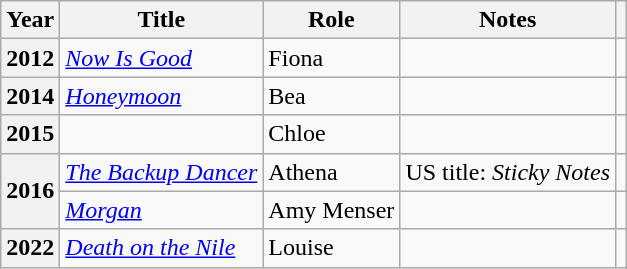<table class="wikitable plainrowheaders sortable">
<tr>
<th scope="col">Year</th>
<th scope="col">Title</th>
<th scope="col">Role</th>
<th scope="col" class="unsortable">Notes</th>
<th scope="col" class="unsortable"></th>
</tr>
<tr>
<th scope=row>2012</th>
<td><em><a href='#'>Now Is Good</a></em></td>
<td>Fiona</td>
<td></td>
<td style="text-align:center;"></td>
</tr>
<tr>
<th scope=row>2014</th>
<td><em><a href='#'>Honeymoon</a></em></td>
<td>Bea</td>
<td></td>
<td style="text-align:center;"></td>
</tr>
<tr>
<th scope=row>2015</th>
<td><em></em></td>
<td>Chloe</td>
<td></td>
<td style="text-align:center;"></td>
</tr>
<tr>
<th rowspan="2" scope="row">2016</th>
<td><em><a href='#'>The Backup Dancer</a></em></td>
<td>Athena</td>
<td>US title: <em>Sticky Notes</em></td>
<td style="text-align:center;"></td>
</tr>
<tr>
<td><em><a href='#'>Morgan</a></em></td>
<td>Amy Menser</td>
<td></td>
<td style="text-align:center;"></td>
</tr>
<tr>
<th scope=row>2022</th>
<td><em><a href='#'>Death on the Nile</a></em></td>
<td>Louise</td>
<td></td>
<td style="text-align:center;"></td>
</tr>
</table>
